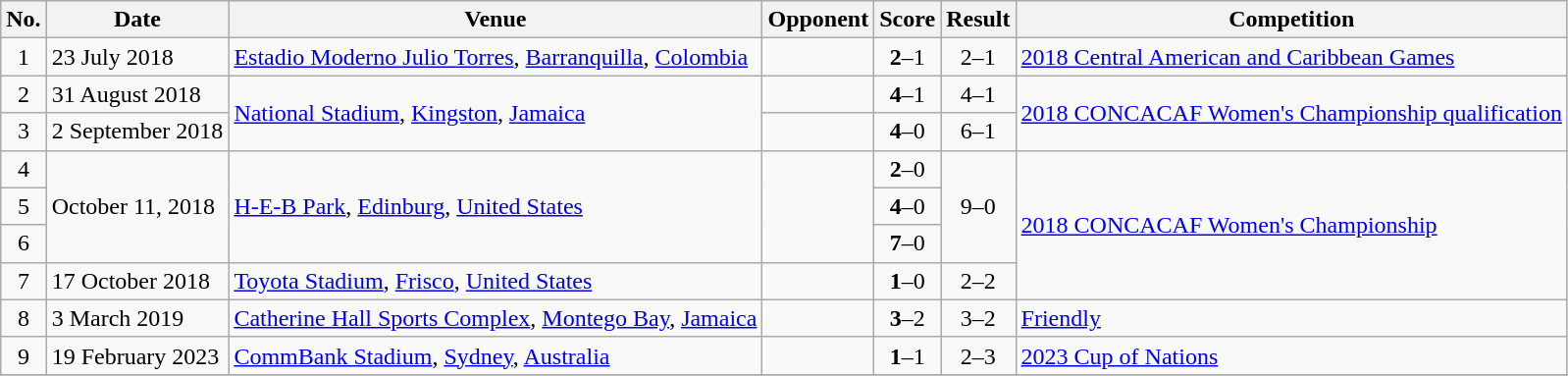<table class="wikitable">
<tr>
<th>No.</th>
<th>Date</th>
<th>Venue</th>
<th>Opponent</th>
<th>Score</th>
<th>Result</th>
<th>Competition</th>
</tr>
<tr>
<td style="text-align:center;">1</td>
<td>23 July 2018</td>
<td><a href='#'>Estadio Moderno Julio Torres</a>, <a href='#'>Barranquilla</a>, <a href='#'>Colombia</a></td>
<td></td>
<td style="text-align:center;"><strong>2</strong>–1</td>
<td style="text-align:center;">2–1</td>
<td><a href='#'>2018 Central American and Caribbean Games</a></td>
</tr>
<tr>
<td style="text-align:center;">2</td>
<td>31 August 2018</td>
<td rowspan=2><a href='#'>National Stadium</a>, <a href='#'>Kingston</a>, <a href='#'>Jamaica</a></td>
<td></td>
<td style="text-align:center;"><strong>4</strong>–1</td>
<td style="text-align:center;">4–1</td>
<td rowspan=2><a href='#'>2018 CONCACAF Women's Championship qualification</a></td>
</tr>
<tr>
<td style="text-align:center;">3</td>
<td>2 September 2018</td>
<td></td>
<td style="text-align:center;"><strong>4</strong>–0</td>
<td style="text-align:center;">6–1</td>
</tr>
<tr>
<td style="text-align:center;">4</td>
<td rowspan=3>October 11, 2018</td>
<td rowspan=3><a href='#'>H-E-B Park</a>, <a href='#'>Edinburg</a>, <a href='#'>United States</a></td>
<td rowspan=3></td>
<td style="text-align:center;"><strong>2</strong>–0</td>
<td rowspan=3 style="text-align:center;">9–0</td>
<td rowspan=4><a href='#'>2018 CONCACAF Women's Championship</a></td>
</tr>
<tr style="text-align:center;">
<td>5</td>
<td><strong>4</strong>–0</td>
</tr>
<tr style="text-align:center;">
<td>6</td>
<td><strong>7</strong>–0</td>
</tr>
<tr>
<td style="text-align:center;">7</td>
<td>17 October 2018</td>
<td><a href='#'>Toyota Stadium</a>, <a href='#'>Frisco</a>, <a href='#'>United States</a></td>
<td></td>
<td style="text-align:center;"><strong>1</strong>–0</td>
<td style="text-align:center;">2–2</td>
</tr>
<tr>
<td style="text-align:center;">8</td>
<td>3 March 2019</td>
<td><a href='#'>Catherine Hall Sports Complex</a>, <a href='#'>Montego Bay</a>, <a href='#'>Jamaica</a></td>
<td></td>
<td style="text-align:center;"><strong>3</strong>–2</td>
<td style="text-align:center;">3–2</td>
<td><a href='#'>Friendly</a></td>
</tr>
<tr>
<td style="text-align:center;">9</td>
<td>19 February 2023</td>
<td><a href='#'>CommBank Stadium</a>, <a href='#'>Sydney</a>, <a href='#'>Australia</a></td>
<td></td>
<td align=center><strong>1</strong>–1</td>
<td align=center>2–3</td>
<td><a href='#'>2023 Cup of Nations</a></td>
</tr>
<tr>
</tr>
</table>
